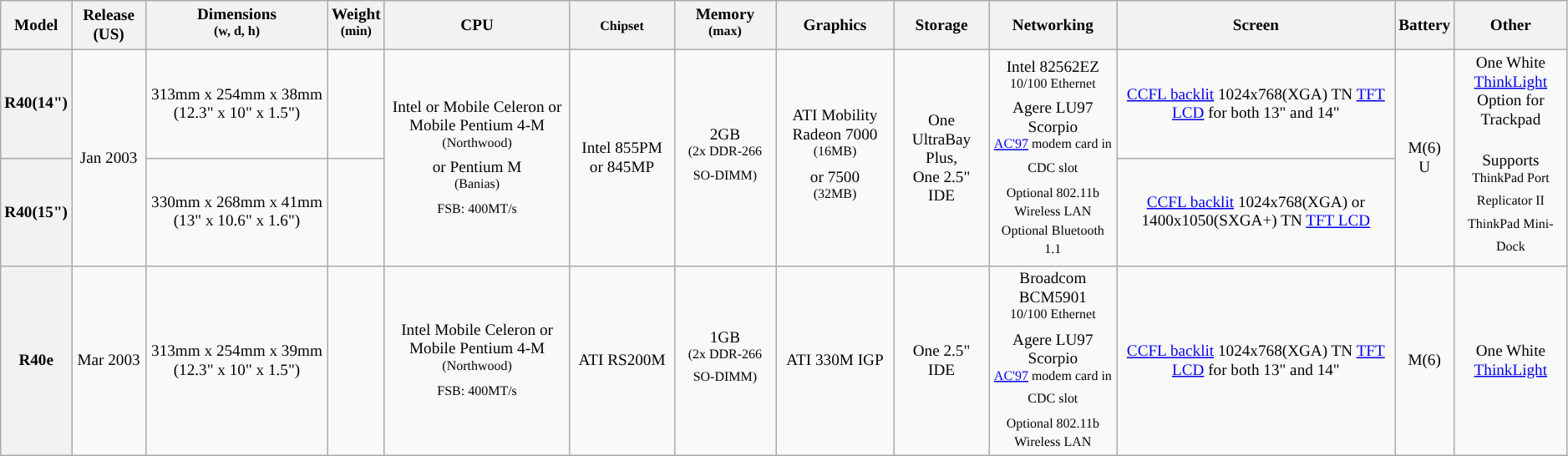<table class="wikitable" style="font-size: 80%; minwidth: 100%; text-align: center;">
<tr>
<th>Model</th>
<th>Release (US)</th>
<th>Dimensions <br><sup>(w, d, h)</sup></th>
<th>Weight <br><sup>(min)</sup></th>
<th>CPU</th>
<th><small>Chipset</small></th>
<th>Memory <sup>(max)</sup></th>
<th>Graphics</th>
<th>Storage</th>
<th>Networking</th>
<th>Screen</th>
<th>Battery</th>
<th>Other</th>
</tr>
<tr>
<th>R40(14")</th>
<td rowspan="2">Jan 2003</td>
<td>313mm x 254mm x 38mm<br>(12.3" x 10" x 1.5")</td>
<td></td>
<td rowspan="2" style="background:">Intel or Mobile Celeron or Mobile Pentium 4-M <br><sup>(Northwood)</sup> <br>or Pentium M <br><sup>(Banias)</sup> <br><small>FSB: 400MT/s</small></td>
<td rowspan="2">Intel 855PM or 845MP</td>
<td rowspan="2" style="background:">2GB <br><sup>(2x DDR-266 SO-DIMM)</sup></td>
<td rowspan="2" style="background:">ATI Mobility Radeon 7000 <br><sup>(16MB)</sup><br> or 7500 <br><sup>(32MB)</sup></td>
<td rowspan="2" style="background:">One UltraBay Plus, <br>One 2.5" IDE</td>
<td rowspan="2">Intel 82562EZ <br><sup>10/100 Ethernet</sup> <br>Agere LU97 Scorpio <br><sup><a href='#'>AC'97</a> modem card in CDC slot </sup> <br><small>Optional 802.11b Wireless LAN <br>Optional Bluetooth 1.1</small></td>
<td style="background:"><a href='#'>CCFL backlit</a> 1024x768(XGA) TN <a href='#'>TFT LCD</a> for both 13" and 14"</td>
<td rowspan="2" style="background:">M(6) <br> U</td>
<td rowspan="2">One White <a href='#'>ThinkLight</a> <br>Option for Trackpad <br><br>Supports <sup><br>ThinkPad Port Replicator II<br>ThinkPad Mini-Dock</sup></td>
</tr>
<tr>
<th>R40(15")</th>
<td>330mm x 268mm x 41mm<br>(13" x 10.6" x 1.6")</td>
<td></td>
<td style="background:"><a href='#'>CCFL backlit</a> 1024x768(XGA) or 1400x1050(SXGA+) TN <a href='#'>TFT LCD</a></td>
</tr>
<tr>
<th>R40e</th>
<td>Mar 2003 </td>
<td>313mm x 254mm x 39mm (12.3" x 10" x 1.5")</td>
<td></td>
<td style="background:">Intel Mobile Celeron or Mobile Pentium 4-M <br><sup>(Northwood)</sup> <br><small>FSB: 400MT/s</small></td>
<td>ATI RS200M</td>
<td style="background:">1GB <br><sup>(2x DDR-266 SO-DIMM)</sup></td>
<td style="background:">ATI 330M IGP</td>
<td style="background:">One 2.5" IDE</td>
<td>Broadcom BCM5901 <br><sup>10/100 Ethernet</sup> <br>Agere LU97 Scorpio <br><sup><a href='#'>AC'97</a> modem card in CDC slot </sup> <br><small>Optional 802.11b Wireless LAN</small></td>
<td style="background:"><a href='#'>CCFL backlit</a> 1024x768(XGA) TN <a href='#'>TFT LCD</a> for both 13" and 14"</td>
<td style="background:">M(6)</td>
<td>One White <a href='#'>ThinkLight</a></td>
</tr>
</table>
